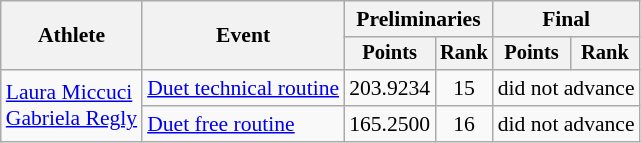<table class="wikitable" style="text-align:center; font-size:90%;">
<tr>
<th rowspan="2">Athlete</th>
<th rowspan="2">Event</th>
<th colspan="2">Preliminaries</th>
<th colspan="2">Final</th>
</tr>
<tr style="font-size:95%">
<th>Points</th>
<th>Rank</th>
<th>Points</th>
<th>Rank</th>
</tr>
<tr>
<td align=left rowspan=2><a href='#'>Laura Miccuci</a><br> <a href='#'>Gabriela Regly</a></td>
<td align=left><a href='#'>Duet technical routine</a></td>
<td>203.9234</td>
<td>15</td>
<td colspan=2>did not advance</td>
</tr>
<tr>
<td align=left><a href='#'>Duet free routine</a></td>
<td>165.2500</td>
<td>16</td>
<td colspan=2>did not advance</td>
</tr>
</table>
